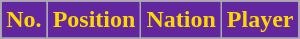<table class="wikitable sortable">
<tr>
<th style="background-color:#62279F; color:#FFD700;" scope=col>No.</th>
<th style="background-color:#62279F; color:#FFD700;" scope=col>Position</th>
<th style="background-color:#62279F; color:#FFD700;" scope=col>Nation</th>
<th style="background-color:#62279F; color:#FFD700;" scope=col>Player</th>
</tr>
<tr>
</tr>
</table>
